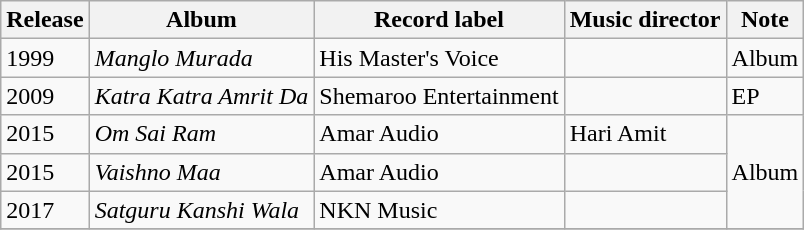<table class="wikitable">
<tr>
<th>Release</th>
<th>Album</th>
<th>Record label</th>
<th>Music director</th>
<th>Note</th>
</tr>
<tr>
<td>1999</td>
<td><em>Manglo Murada</em></td>
<td>His Master's Voice</td>
<td></td>
<td>Album</td>
</tr>
<tr>
<td>2009</td>
<td><em>Katra Katra Amrit Da</em></td>
<td>Shemaroo Entertainment</td>
<td></td>
<td>EP</td>
</tr>
<tr>
<td>2015</td>
<td><em>Om Sai Ram</em></td>
<td>Amar Audio</td>
<td>Hari Amit</td>
<td rowspan="3" style="text-align: center;">Album</td>
</tr>
<tr>
<td>2015</td>
<td><em>Vaishno Maa</em></td>
<td>Amar Audio</td>
<td></td>
</tr>
<tr>
<td>2017</td>
<td><em>Satguru Kanshi Wala</em></td>
<td>NKN Music</td>
<td></td>
</tr>
<tr>
</tr>
</table>
